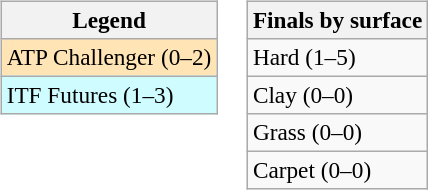<table>
<tr valign=top>
<td><br><table class=wikitable style=font-size:97%>
<tr>
<th>Legend</th>
</tr>
<tr bgcolor=moccasin>
<td>ATP Challenger (0–2)</td>
</tr>
<tr bgcolor=cffcff>
<td>ITF Futures (1–3)</td>
</tr>
</table>
</td>
<td><br><table class=wikitable style=font-size:97%>
<tr>
<th>Finals by surface</th>
</tr>
<tr>
<td>Hard (1–5)</td>
</tr>
<tr>
<td>Clay (0–0)</td>
</tr>
<tr>
<td>Grass (0–0)</td>
</tr>
<tr>
<td>Carpet (0–0)</td>
</tr>
</table>
</td>
</tr>
</table>
